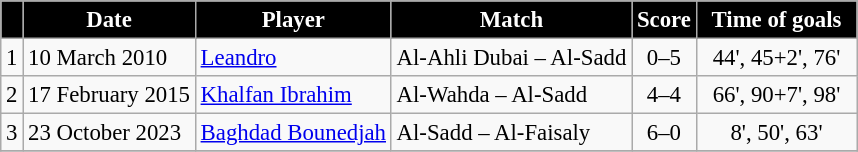<table border="0" class="wikitable" style="text-align:center;font-size:95%">
<tr>
<th scope=col style="color:#FFFFFF; background:#000000;"></th>
<th scope=col style="color:#FFFFFF; background:#000000;">Date</th>
<th scope=col style="color:#FFFFFF; background:#000000;">Player</th>
<th scope=col style="color:#FFFFFF; background:#000000;">Match</th>
<th width="35" style="color:#FFFFFF; background:#000000;">Score</th>
<th width="100" style="color:#FFFFFF; background:#000000;">Time of goals</th>
</tr>
<tr>
<td align=left>1</td>
<td align=left>10 March 2010</td>
<td align=left><a href='#'>Leandro</a></td>
<td align=left>Al-Ahli Dubai – Al-Sadd</td>
<td align=center>0–5</td>
<td align=center>44', 45+2', 76'</td>
</tr>
<tr>
<td align=left>2</td>
<td align=left>17 February 2015</td>
<td align=left><a href='#'>Khalfan Ibrahim</a></td>
<td align=left>Al-Wahda – Al-Sadd</td>
<td align=center>4–4</td>
<td align=center>66', 90+7', 98'</td>
</tr>
<tr>
<td align=left>3</td>
<td align=left>23 October 2023</td>
<td align=left><a href='#'>Baghdad Bounedjah</a></td>
<td align=left>Al-Sadd – Al-Faisaly</td>
<td align=center>6–0</td>
<td align=center>8', 50', 63'</td>
</tr>
<tr>
</tr>
</table>
